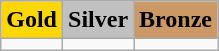<table class=wikitable>
<tr>
<td align=center bgcolor=gold> <strong>Gold</strong></td>
<td align=center bgcolor=silver> <strong>Silver</strong></td>
<td align=center bgcolor=cc9966> <strong>Bronze</strong></td>
</tr>
<tr>
<td></td>
<td></td>
<td></td>
</tr>
</table>
